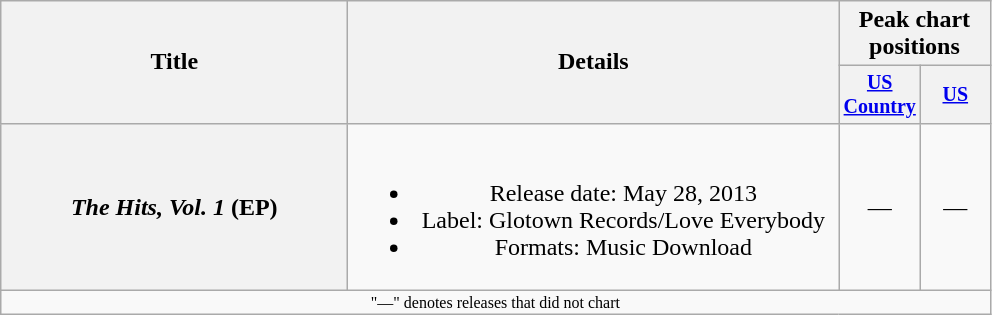<table class="wikitable plainrowheaders" style="text-align:center;">
<tr>
<th rowspan="2" style="width:14em;">Title</th>
<th rowspan="2" style="width:20em;">Details</th>
<th colspan="2">Peak chart<br>positions</th>
</tr>
<tr style="font-size:smaller;">
<th style="width:40px;"><a href='#'>US Country</a><br></th>
<th style="width:40px;"><a href='#'>US</a><br></th>
</tr>
<tr>
<th scope="row"><em>The Hits, Vol. 1</em> (EP)</th>
<td><br><ul><li>Release date: May 28, 2013</li><li>Label: Glotown Records/Love Everybody</li><li>Formats: Music Download</li></ul></td>
<td>—</td>
<td>—</td>
</tr>
<tr>
<td colspan="10" style="font-size:8pt">"—" denotes releases that did not chart</td>
</tr>
</table>
